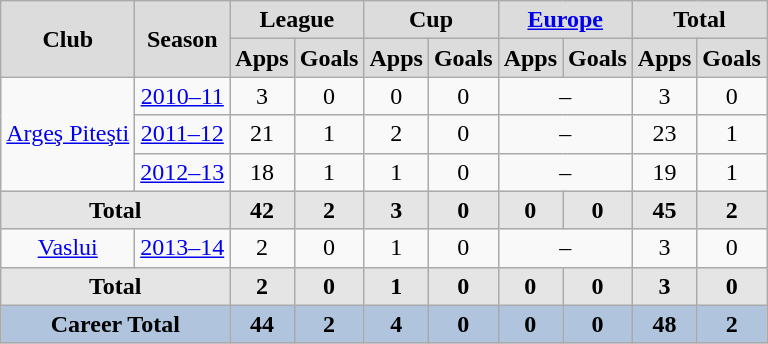<table class="wikitable" style="text-align: center;">
<tr>
<th style="background: #DCDCDC; text-align: center" rowspan="2"><strong>Club</strong></th>
<th style="background: #DCDCDC; text-align: center" rowspan="2"><strong>Season</strong></th>
<th style="background: #DCDCDC; text-align: center" colspan="2"><strong>League</strong></th>
<th style="background: #DCDCDC; text-align: center" colspan="2"><strong>Cup</strong></th>
<th style="background: #DCDCDC; text-align: center" colspan="2"><a href='#'>Europe</a></th>
<th style="background: #DCDCDC; text-align: center" colspan="3"><strong>Total</strong></th>
</tr>
<tr>
<th style="background:#dcdcdc; text-align:center;">Apps</th>
<th style="background:#dcdcdc; text-align:center;">Goals</th>
<th style="background:#dcdcdc; text-align:center;">Apps</th>
<th style="background:#dcdcdc; text-align:center;">Goals</th>
<th style="background:#dcdcdc; text-align:center;">Apps</th>
<th style="background:#dcdcdc; text-align:center;">Goals</th>
<th style="background:#dcdcdc; text-align:center;">Apps</th>
<th style="background:#dcdcdc; text-align:center;">Goals</th>
</tr>
<tr>
<td rowspan="3"><a href='#'>Argeş Piteşti</a></td>
<td><a href='#'>2010–11</a></td>
<td>3</td>
<td>0</td>
<td>0</td>
<td>0</td>
<td colspan="2">–</td>
<td>3</td>
<td>0</td>
</tr>
<tr>
<td><a href='#'>2011–12</a></td>
<td>21</td>
<td>1</td>
<td>2</td>
<td>0</td>
<td colspan="2">–</td>
<td>23</td>
<td>1</td>
</tr>
<tr>
<td><a href='#'>2012–13</a></td>
<td>18</td>
<td>1</td>
<td>1</td>
<td>0</td>
<td colspan="2">–</td>
<td>19</td>
<td>1</td>
</tr>
<tr>
<th style="background: #E5E5E5; text-align: center" colspan="2">Total</th>
<th style="background:#e5e5e5; text-align:center;">42</th>
<th style="background:#e5e5e5; text-align:center;">2</th>
<th style="background:#e5e5e5; text-align:center;">3</th>
<th style="background:#e5e5e5; text-align:center;">0</th>
<th style="background:#e5e5e5; text-align:center;">0</th>
<th style="background:#e5e5e5; text-align:center;">0</th>
<th style="background:#e5e5e5; text-align:center;">45</th>
<th style="background:#e5e5e5; text-align:center;">2</th>
</tr>
<tr>
<td rowspan="1"><a href='#'>Vaslui</a></td>
<td><a href='#'>2013–14</a></td>
<td>2</td>
<td>0</td>
<td>1</td>
<td>0</td>
<td colspan="2">–</td>
<td>3</td>
<td>0</td>
</tr>
<tr>
<th style="background: #E5E5E5; text-align: center" colspan="2">Total</th>
<th style="background:#e5e5e5; text-align:center;">2</th>
<th style="background:#e5e5e5; text-align:center;">0</th>
<th style="background:#e5e5e5; text-align:center;">1</th>
<th style="background:#e5e5e5; text-align:center;">0</th>
<th style="background:#e5e5e5; text-align:center;">0</th>
<th style="background:#e5e5e5; text-align:center;">0</th>
<th style="background:#e5e5e5; text-align:center;">3</th>
<th style="background:#e5e5e5; text-align:center;">0</th>
</tr>
<tr>
<th style="background: #b0c4de; text-align: center" colspan="2"><strong>Career Total</strong></th>
<th style="background:#b0c4de; text-align:center;">44</th>
<th style="background:#b0c4de; text-align:center;">2</th>
<th style="background:#b0c4de; text-align:center;">4</th>
<th style="background:#b0c4de; text-align:center;">0</th>
<th style="background:#b0c4de; text-align:center;">0</th>
<th style="background:#b0c4de; text-align:center;">0</th>
<th style="background:#b0c4de; text-align:center;">48</th>
<th style="background:#b0c4de; text-align:center;">2</th>
</tr>
</table>
